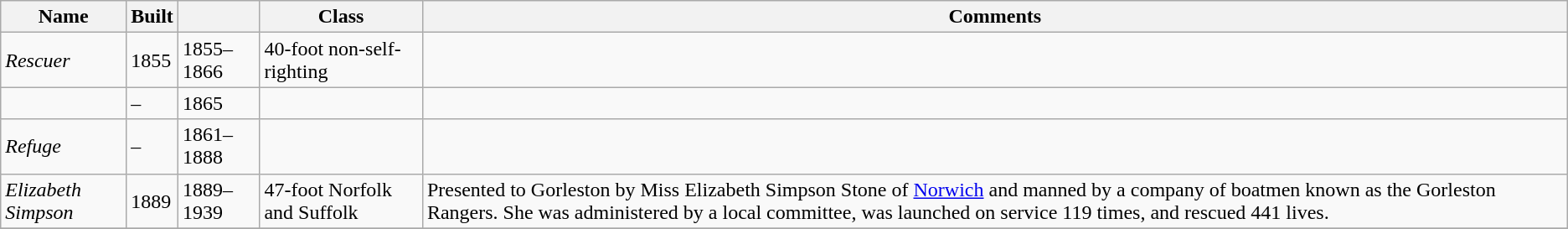<table class="wikitable">
<tr>
<th>Name</th>
<th>Built</th>
<th></th>
<th>Class</th>
<th>Comments</th>
</tr>
<tr>
<td><em>Rescuer</em></td>
<td>1855</td>
<td>1855–1866</td>
<td>40-foot non-self-righting</td>
<td></td>
</tr>
<tr>
<td></td>
<td>–</td>
<td>1865</td>
<td></td>
<td></td>
</tr>
<tr>
<td><em>Refuge</em></td>
<td>–</td>
<td>1861–1888</td>
<td></td>
<td></td>
</tr>
<tr>
<td><em>Elizabeth Simpson</em></td>
<td>1889</td>
<td>1889–1939</td>
<td>47-foot Norfolk and Suffolk</td>
<td>Presented to Gorleston by Miss Elizabeth Simpson Stone of <a href='#'>Norwich</a> and manned by a company of boatmen known as the Gorleston Rangers.  She was administered by a local committee, was launched on service 119 times, and rescued 441 lives.</td>
</tr>
<tr>
</tr>
</table>
